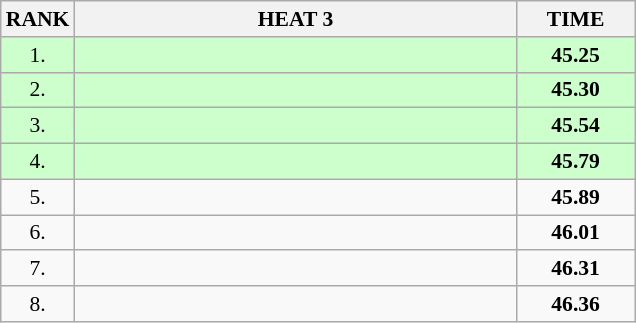<table class="wikitable" style="border-collapse: collapse; font-size: 90%;">
<tr>
<th>RANK</th>
<th style="width: 20em">HEAT 3</th>
<th style="width: 5em">TIME</th>
</tr>
<tr style="background:#ccffcc;">
<td align="center">1.</td>
<td></td>
<td align="center"><strong>45.25</strong></td>
</tr>
<tr style="background:#ccffcc;">
<td align="center">2.</td>
<td></td>
<td align="center"><strong>45.30</strong></td>
</tr>
<tr style="background:#ccffcc;">
<td align="center">3.</td>
<td></td>
<td align="center"><strong>45.54</strong></td>
</tr>
<tr style="background:#ccffcc;">
<td align="center">4.</td>
<td></td>
<td align="center"><strong>45.79</strong></td>
</tr>
<tr>
<td align="center">5.</td>
<td></td>
<td align="center"><strong>45.89</strong></td>
</tr>
<tr>
<td align="center">6.</td>
<td></td>
<td align="center"><strong>46.01</strong></td>
</tr>
<tr>
<td align="center">7.</td>
<td></td>
<td align="center"><strong>46.31</strong></td>
</tr>
<tr>
<td align="center">8.</td>
<td></td>
<td align="center"><strong>46.36</strong></td>
</tr>
</table>
